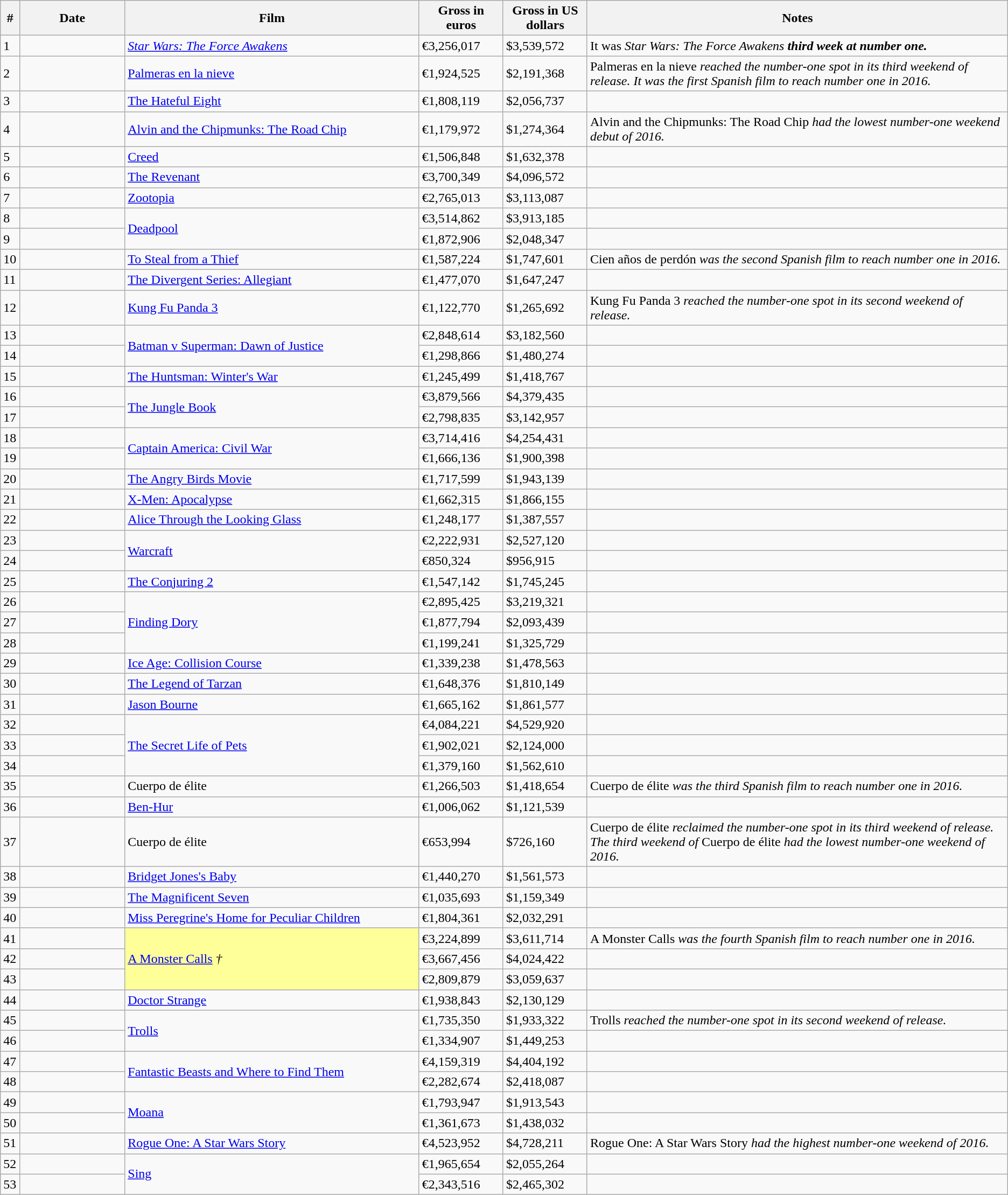<table class="wikitable sortable">
<tr>
<th style="width:1%;">#</th>
<th style="width:10%;">Date</th>
<th style="width:28%;">Film</th>
<th style="width:8%;">Gross in euros</th>
<th style="width:8%;">Gross in US dollars</th>
<th style="width:40%;">Notes</th>
</tr>
<tr>
<td>1</td>
<td></td>
<td><em><a href='#'>Star Wars: The Force Awakens</a></em></td>
<td>€3,256,017</td>
<td>$3,539,572</td>
<td>It was <em>Star Wars: The Force Awakens<strong> third week at number one.</td>
</tr>
<tr>
<td>2</td>
<td></td>
<td></em><a href='#'>Palmeras en la nieve</a><em></td>
<td>€1,924,525</td>
<td>$2,191,368</td>
<td></em>Palmeras en la nieve<em> reached the number-one spot in its third weekend of release. It was the first Spanish film to reach number one in 2016.</td>
</tr>
<tr>
<td>3</td>
<td></td>
<td></em><a href='#'>The Hateful Eight</a><em></td>
<td>€1,808,119</td>
<td>$2,056,737</td>
<td></td>
</tr>
<tr>
<td>4</td>
<td></td>
<td></em><a href='#'>Alvin and the Chipmunks: The Road Chip</a><em></td>
<td>€1,179,972</td>
<td>$1,274,364</td>
<td></em>Alvin and the Chipmunks: The Road Chip<em> had the lowest number-one weekend debut of 2016.</td>
</tr>
<tr>
<td>5</td>
<td></td>
<td></em><a href='#'>Creed</a><em></td>
<td>€1,506,848</td>
<td>$1,632,378</td>
<td></td>
</tr>
<tr>
<td>6</td>
<td></td>
<td></em><a href='#'>The Revenant</a><em></td>
<td>€3,700,349</td>
<td>$4,096,572</td>
<td></td>
</tr>
<tr>
<td>7</td>
<td></td>
<td></em><a href='#'>Zootopia</a><em></td>
<td>€2,765,013</td>
<td>$3,113,087</td>
<td></td>
</tr>
<tr>
<td>8</td>
<td></td>
<td rowspan="2"></em><a href='#'>Deadpool</a><em></td>
<td>€3,514,862</td>
<td>$3,913,185</td>
<td></td>
</tr>
<tr>
<td>9</td>
<td></td>
<td>€1,872,906</td>
<td>$2,048,347</td>
<td></td>
</tr>
<tr>
<td>10</td>
<td></td>
<td></em><a href='#'>To Steal from a Thief</a><em></td>
<td>€1,587,224</td>
<td>$1,747,601</td>
<td></em>Cien años de perdón<em> was the second Spanish film to reach number one in 2016.</td>
</tr>
<tr>
<td>11</td>
<td></td>
<td></em><a href='#'>The Divergent Series: Allegiant</a><em></td>
<td>€1,477,070</td>
<td>$1,647,247</td>
<td></td>
</tr>
<tr>
<td>12</td>
<td></td>
<td></em><a href='#'>Kung Fu Panda 3</a><em></td>
<td>€1,122,770</td>
<td>$1,265,692</td>
<td></em>Kung Fu Panda 3<em> reached the number-one spot in its second weekend of release.</td>
</tr>
<tr>
<td>13</td>
<td></td>
<td rowspan="2"></em><a href='#'>Batman v Superman: Dawn of Justice</a><em></td>
<td>€2,848,614</td>
<td>$3,182,560</td>
<td></td>
</tr>
<tr>
<td>14</td>
<td></td>
<td>€1,298,866</td>
<td>$1,480,274</td>
<td></td>
</tr>
<tr>
<td>15</td>
<td></td>
<td></em><a href='#'>The Huntsman: Winter's War</a><em></td>
<td>€1,245,499</td>
<td>$1,418,767</td>
<td></td>
</tr>
<tr>
<td>16</td>
<td></td>
<td rowspan="2"></em><a href='#'>The Jungle Book</a><em></td>
<td>€3,879,566</td>
<td>$4,379,435</td>
<td></td>
</tr>
<tr>
<td>17</td>
<td></td>
<td>€2,798,835</td>
<td>$3,142,957</td>
<td></td>
</tr>
<tr>
<td>18</td>
<td></td>
<td rowspan="2"></em><a href='#'>Captain America: Civil War</a><em></td>
<td>€3,714,416</td>
<td>$4,254,431</td>
<td></td>
</tr>
<tr>
<td>19</td>
<td></td>
<td>€1,666,136</td>
<td>$1,900,398</td>
<td></td>
</tr>
<tr>
<td>20</td>
<td></td>
<td></em><a href='#'>The Angry Birds Movie</a><em></td>
<td>€1,717,599</td>
<td>$1,943,139</td>
<td></td>
</tr>
<tr>
<td>21</td>
<td></td>
<td></em><a href='#'>X-Men: Apocalypse</a><em></td>
<td>€1,662,315</td>
<td>$1,866,155</td>
<td></td>
</tr>
<tr>
<td>22</td>
<td></td>
<td></em><a href='#'>Alice Through the Looking Glass</a><em></td>
<td>€1,248,177</td>
<td>$1,387,557</td>
<td></td>
</tr>
<tr>
<td>23</td>
<td></td>
<td rowspan="2"></em><a href='#'>Warcraft</a><em></td>
<td>€2,222,931</td>
<td>$2,527,120</td>
<td></td>
</tr>
<tr>
<td>24</td>
<td></td>
<td>€850,324</td>
<td>$956,915</td>
<td></td>
</tr>
<tr>
<td>25</td>
<td></td>
<td></em><a href='#'>The Conjuring 2</a><em></td>
<td>€1,547,142</td>
<td>$1,745,245</td>
<td></td>
</tr>
<tr>
<td>26</td>
<td></td>
<td rowspan="3"></em><a href='#'>Finding Dory</a><em></td>
<td>€2,895,425</td>
<td>$3,219,321</td>
<td></td>
</tr>
<tr>
<td>27</td>
<td></td>
<td>€1,877,794</td>
<td>$2,093,439</td>
<td></td>
</tr>
<tr>
<td>28</td>
<td></td>
<td>€1,199,241</td>
<td>$1,325,729</td>
<td></td>
</tr>
<tr>
<td>29</td>
<td></td>
<td></em><a href='#'>Ice Age: Collision Course</a><em></td>
<td>€1,339,238</td>
<td>$1,478,563</td>
<td></td>
</tr>
<tr>
<td>30</td>
<td></td>
<td></em><a href='#'>The Legend of Tarzan</a><em></td>
<td>€1,648,376</td>
<td>$1,810,149</td>
<td></td>
</tr>
<tr>
<td>31</td>
<td></td>
<td></em><a href='#'>Jason Bourne</a><em></td>
<td>€1,665,162</td>
<td>$1,861,577</td>
<td></td>
</tr>
<tr>
<td>32</td>
<td></td>
<td rowspan="3"></em><a href='#'>The Secret Life of Pets</a><em></td>
<td>€4,084,221</td>
<td>$4,529,920</td>
<td></td>
</tr>
<tr>
<td>33</td>
<td></td>
<td>€1,902,021</td>
<td>$2,124,000</td>
<td></td>
</tr>
<tr>
<td>34</td>
<td></td>
<td>€1,379,160</td>
<td>$1,562,610</td>
<td></td>
</tr>
<tr>
<td>35</td>
<td></td>
<td></em>Cuerpo de élite<em></td>
<td>€1,266,503</td>
<td>$1,418,654</td>
<td></em>Cuerpo de élite<em> was the third Spanish film to reach number one in 2016.</td>
</tr>
<tr>
<td>36</td>
<td></td>
<td></em><a href='#'>Ben-Hur</a><em></td>
<td>€1,006,062</td>
<td>$1,121,539</td>
<td></td>
</tr>
<tr>
<td>37</td>
<td></td>
<td></em>Cuerpo de élite<em></td>
<td>€653,994</td>
<td>$726,160</td>
<td></em>Cuerpo de élite<em> reclaimed the number-one spot in its third weekend of release. The third weekend of </em>Cuerpo de élite<em> had the lowest number-one weekend of 2016.</td>
</tr>
<tr>
<td>38</td>
<td></td>
<td></em><a href='#'>Bridget Jones's Baby</a><em></td>
<td>€1,440,270</td>
<td>$1,561,573</td>
<td></td>
</tr>
<tr>
<td>39</td>
<td></td>
<td></em><a href='#'>The Magnificent Seven</a><em></td>
<td>€1,035,693</td>
<td>$1,159,349</td>
<td></td>
</tr>
<tr>
<td>40</td>
<td></td>
<td></em><a href='#'>Miss Peregrine's Home for Peculiar Children</a><em></td>
<td>€1,804,361</td>
<td>$2,032,291</td>
<td></td>
</tr>
<tr>
<td>41</td>
<td></td>
<td rowspan="3" style="background-color:#FFFF99"></em><a href='#'>A Monster Calls</a><em> †</td>
<td>€3,224,899</td>
<td>$3,611,714</td>
<td></em>A Monster Calls<em> was the fourth Spanish film to reach number one in 2016.</td>
</tr>
<tr>
<td>42</td>
<td></td>
<td>€3,667,456</td>
<td>$4,024,422</td>
<td></td>
</tr>
<tr>
<td>43</td>
<td></td>
<td>€2,809,879</td>
<td>$3,059,637</td>
<td></td>
</tr>
<tr>
<td>44</td>
<td></td>
<td></em><a href='#'>Doctor Strange</a><em></td>
<td>€1,938,843</td>
<td>$2,130,129</td>
<td></td>
</tr>
<tr>
<td>45</td>
<td></td>
<td rowspan="2"></em><a href='#'>Trolls</a><em></td>
<td>€1,735,350</td>
<td>$1,933,322</td>
<td></em>Trolls<em> reached the number-one spot in its second weekend of release.</td>
</tr>
<tr>
<td>46</td>
<td></td>
<td>€1,334,907</td>
<td>$1,449,253</td>
<td></td>
</tr>
<tr>
<td>47</td>
<td></td>
<td rowspan="2"></em><a href='#'>Fantastic Beasts and Where to Find Them</a><em></td>
<td>€4,159,319</td>
<td>$4,404,192</td>
<td></td>
</tr>
<tr>
<td>48</td>
<td></td>
<td>€2,282,674</td>
<td>$2,418,087</td>
<td></td>
</tr>
<tr>
<td>49</td>
<td></td>
<td rowspan="2"></em><a href='#'>Moana</a><em></td>
<td>€1,793,947</td>
<td>$1,913,543</td>
<td></td>
</tr>
<tr>
<td>50</td>
<td></td>
<td>€1,361,673</td>
<td>$1,438,032</td>
<td></td>
</tr>
<tr>
<td>51</td>
<td></td>
<td></em><a href='#'>Rogue One: A Star Wars Story</a><em></td>
<td>€4,523,952</td>
<td>$4,728,211</td>
<td></em>Rogue One: A Star Wars Story<em> had the highest number-one weekend of 2016.</td>
</tr>
<tr>
<td>52</td>
<td></td>
<td rowspan="2"></em><a href='#'>Sing</a><em></td>
<td>€1,965,654</td>
<td>$2,055,264</td>
<td></td>
</tr>
<tr>
<td>53</td>
<td></td>
<td>€2,343,516</td>
<td>$2,465,302</td>
<td></td>
</tr>
</table>
